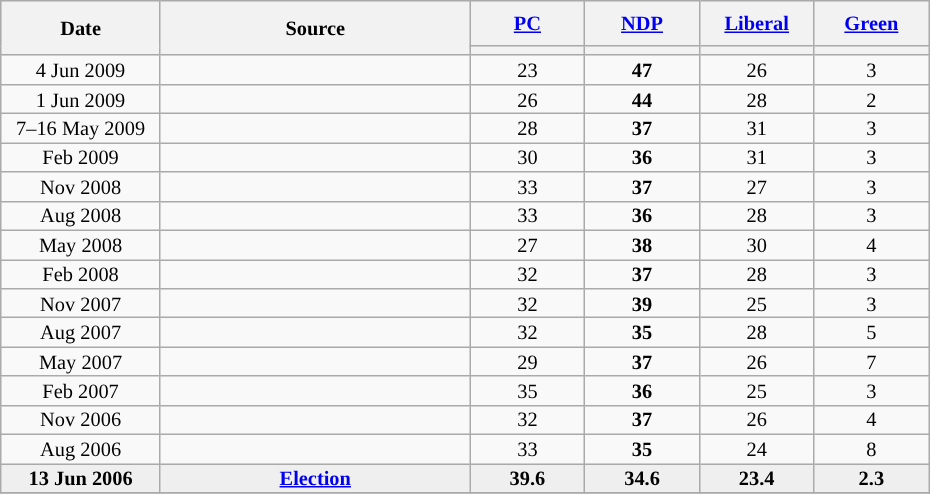<table Class="wikitable" style="text-align:center;font-size:85%;line-height:13px">
<tr style="height:30px; background-color:#E9E9E9">
<th style="width:100px;" rowspan="2">Date</th>
<th style="width:200px;" rowspan="2">Source</th>
<th style="width:70px;"><a href='#'>PC</a></th>
<th style="width:70px;"><a href='#'>NDP</a></th>
<th style="width:70px;"><a href='#'>Liberal</a></th>
<th style="width:70px;"><a href='#'>Green</a></th>
</tr>
<tr>
<th style="background:"></th>
<th style="background:"></th>
<th style="background:"></th>
<th style="background:"></th>
</tr>
<tr>
<td>4 Jun 2009</td>
<td></td>
<td>23</td>
<td><strong>47</strong></td>
<td>26</td>
<td>3</td>
</tr>
<tr>
<td>1 Jun 2009</td>
<td></td>
<td>26</td>
<td><strong>44</strong></td>
<td>28</td>
<td>2</td>
</tr>
<tr>
<td>7–16 May 2009</td>
<td></td>
<td>28</td>
<td><strong>37</strong></td>
<td>31</td>
<td>3</td>
</tr>
<tr>
<td>Feb 2009</td>
<td></td>
<td>30</td>
<td><strong>36</strong></td>
<td>31</td>
<td>3</td>
</tr>
<tr>
<td>Nov 2008</td>
<td></td>
<td>33</td>
<td><strong>37</strong></td>
<td>27</td>
<td>3</td>
</tr>
<tr>
<td>Aug 2008</td>
<td></td>
<td>33</td>
<td><strong>36</strong></td>
<td>28</td>
<td>3</td>
</tr>
<tr>
<td>May 2008</td>
<td></td>
<td>27</td>
<td><strong>38</strong></td>
<td>30</td>
<td>4</td>
</tr>
<tr>
<td>Feb 2008</td>
<td></td>
<td>32</td>
<td><strong>37</strong></td>
<td>28</td>
<td>3</td>
</tr>
<tr>
<td>Nov 2007</td>
<td></td>
<td>32</td>
<td><strong>39</strong></td>
<td>25</td>
<td>3</td>
</tr>
<tr>
<td>Aug 2007</td>
<td></td>
<td>32</td>
<td><strong>35</strong></td>
<td>28</td>
<td>5</td>
</tr>
<tr>
<td>May 2007</td>
<td></td>
<td>29</td>
<td><strong>37</strong></td>
<td>26</td>
<td>7</td>
</tr>
<tr>
<td>Feb 2007</td>
<td></td>
<td>35</td>
<td><strong>36</strong></td>
<td>25</td>
<td>3</td>
</tr>
<tr>
<td>Nov 2006</td>
<td></td>
<td>32</td>
<td><strong>37</strong></td>
<td>26</td>
<td>4</td>
</tr>
<tr>
<td>Aug 2006</td>
<td></td>
<td>33</td>
<td><strong>35</strong></td>
<td>24</td>
<td>8</td>
</tr>
<tr style="background:#EFEFEF; font-weight:bold;">
<td>13 Jun 2006</td>
<td><a href='#'>Election</a></td>
<td><strong>39.6</strong></td>
<td>34.6</td>
<td>23.4</td>
<td>2.3</td>
</tr>
<tr>
</tr>
</table>
